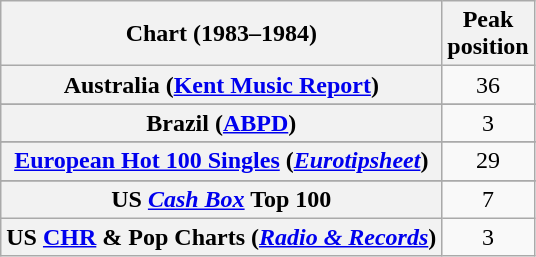<table class="wikitable sortable plainrowheaders" style="text-align:center">
<tr>
<th>Chart (1983–1984)</th>
<th>Peak<br>position</th>
</tr>
<tr>
<th scope="row">Australia (<a href='#'>Kent Music Report</a>)</th>
<td>36</td>
</tr>
<tr>
</tr>
<tr>
<th scope="row">Brazil (<a href='#'>ABPD</a>)</th>
<td>3</td>
</tr>
<tr>
</tr>
<tr>
</tr>
<tr>
<th scope="row"><a href='#'>European Hot 100 Singles</a> (<em><a href='#'>Eurotipsheet</a></em>)</th>
<td>29</td>
</tr>
<tr>
</tr>
<tr>
</tr>
<tr>
</tr>
<tr>
</tr>
<tr>
</tr>
<tr>
<th scope="row">US <a href='#'><em>Cash Box</em></a> Top 100</th>
<td>7</td>
</tr>
<tr>
<th scope="row">US <a href='#'>CHR</a> & Pop Charts (<em><a href='#'>Radio & Records</a></em>)</th>
<td>3</td>
</tr>
</table>
